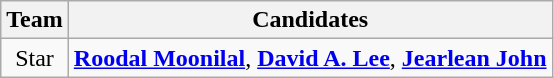<table class="wikitable" style="text-align:center">
<tr>
<th>Team</th>
<th>Candidates</th>
</tr>
<tr>
<td>Star</td>
<td><strong><a href='#'>Roodal Moonilal</a></strong>, <strong><a href='#'>David A. Lee</a></strong>, <strong><a href='#'>Jearlean John</a></strong></td>
</tr>
</table>
